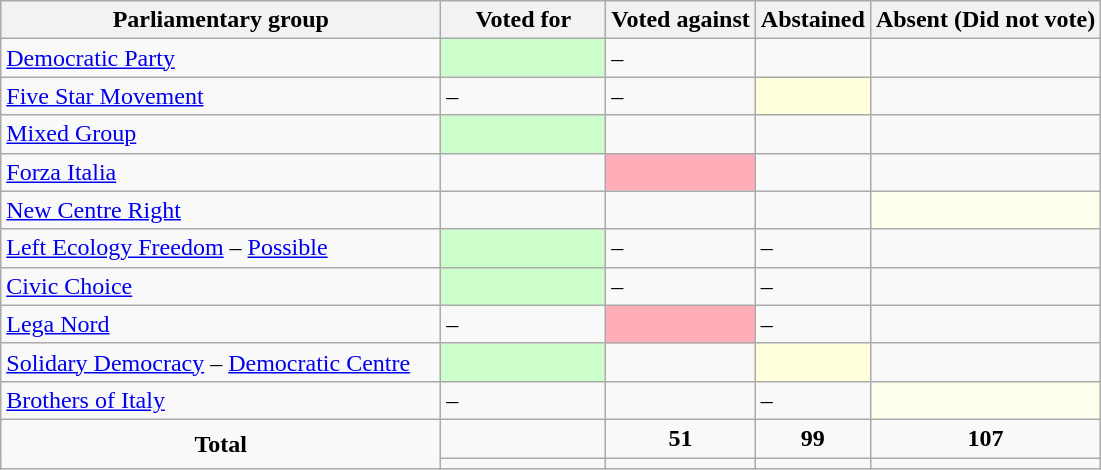<table class="wikitable">
<tr>
<th style="width:40%;">Parliamentary group</th>
<th style="width:15%;">Voted for</th>
<th>Voted against</th>
<th>Abstained</th>
<th>Absent (Did not vote)</th>
</tr>
<tr>
<td> <a href='#'>Democratic Party</a></td>
<td style="background-color:#CCFFCC;"></td>
<td>–</td>
<td></td>
<td></td>
</tr>
<tr>
<td> <a href='#'>Five Star Movement</a></td>
<td>–</td>
<td>–</td>
<td style="background-color:#FFD;"></td>
<td></td>
</tr>
<tr>
<td> <a href='#'>Mixed Group</a></td>
<td style="background-color:#CCFFCC;"></td>
<td></td>
<td></td>
<td></td>
</tr>
<tr>
<td> <a href='#'>Forza Italia</a></td>
<td></td>
<td style="background-color:#FFAEB9;"></td>
<td></td>
<td></td>
</tr>
<tr>
<td> <a href='#'>New Centre Right</a></td>
<td></td>
<td></td>
<td></td>
<td style="background-color:#FFE;"></td>
</tr>
<tr>
<td> <a href='#'>Left Ecology Freedom</a> – <a href='#'>Possible</a></td>
<td style="background-color:#CCFFCC;"></td>
<td>–</td>
<td>–</td>
<td></td>
</tr>
<tr>
<td> <a href='#'>Civic Choice</a></td>
<td style="background-color:#CCFFCC;"></td>
<td>–</td>
<td>–</td>
<td></td>
</tr>
<tr>
<td> <a href='#'>Lega Nord</a></td>
<td>–</td>
<td style="background-color:#FFAEB9;"></td>
<td>–</td>
<td></td>
</tr>
<tr>
<td> <a href='#'>Solidary Democracy</a> – <a href='#'>Democratic Centre</a></td>
<td style="background-color:#CCFFCC;"></td>
<td></td>
<td style="background-color:#FFD;"></td>
<td></td>
</tr>
<tr>
<td> <a href='#'>Brothers of Italy</a></td>
<td>–</td>
<td></td>
<td>–</td>
<td style="background-color:#FFE;"></td>
</tr>
<tr>
<td style="text-align:center;" rowspan="2"><strong>Total</strong></td>
<td></td>
<td style="text-align:center;"><strong>51</strong></td>
<td style="text-align:center;"><strong>99</strong></td>
<td style="text-align:center;"><strong>107</strong></td>
</tr>
<tr>
<td style="text-align:center;"></td>
<td style="text-align:center;"></td>
<td style="text-align:center;"></td>
<td style="text-align:center;"></td>
</tr>
</table>
